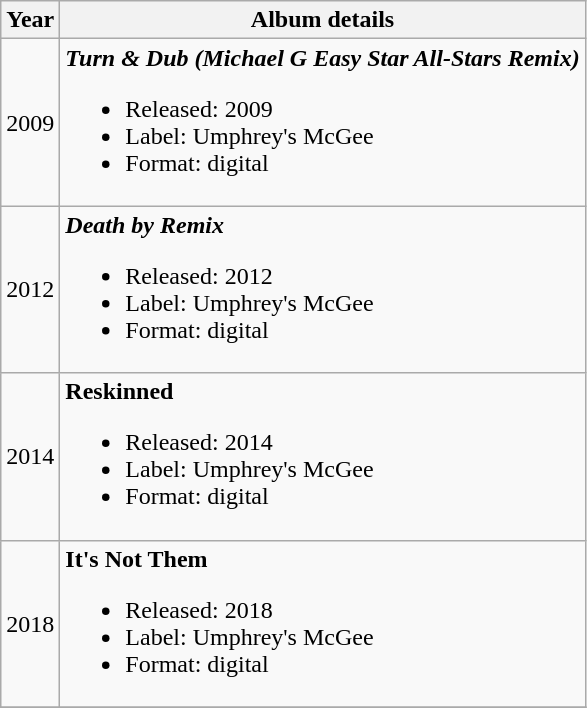<table class="wikitable sortable">
<tr>
<th>Year</th>
<th>Album details</th>
</tr>
<tr>
<td align="center">2009</td>
<td><strong><em>Turn & Dub (Michael G Easy Star All-Stars Remix)</em></strong><br><ul><li>Released: 2009</li><li>Label: Umphrey's McGee</li><li>Format: digital</li></ul></td>
</tr>
<tr>
<td align="center">2012</td>
<td><strong><em>Death by Remix</em></strong><br><ul><li>Released: 2012</li><li>Label: Umphrey's McGee</li><li>Format: digital</li></ul></td>
</tr>
<tr>
<td align="center">2014</td>
<td><strong>Reskinned</strong><br><ul><li>Released: 2014</li><li>Label: Umphrey's McGee</li><li>Format: digital</li></ul></td>
</tr>
<tr>
<td align="center">2018</td>
<td><strong>It's Not Them</strong><br><ul><li>Released: 2018</li><li>Label: Umphrey's McGee</li><li>Format: digital</li></ul></td>
</tr>
<tr>
</tr>
</table>
